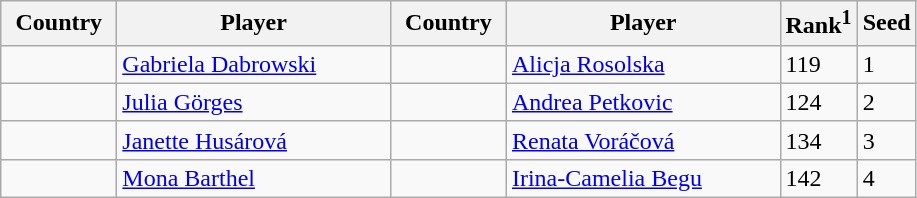<table class="sortable wikitable">
<tr>
<th width="70">Country</th>
<th width="175">Player</th>
<th width="70">Country</th>
<th width="175">Player</th>
<th>Rank<sup>1</sup></th>
<th>Seed</th>
</tr>
<tr>
<td></td>
<td><a href='#'>Gabriela Dabrowski</a></td>
<td></td>
<td><a href='#'>Alicja Rosolska</a></td>
<td>119</td>
<td>1</td>
</tr>
<tr>
<td></td>
<td><a href='#'>Julia Görges</a></td>
<td></td>
<td><a href='#'>Andrea Petkovic</a></td>
<td>124</td>
<td>2</td>
</tr>
<tr>
<td></td>
<td><a href='#'>Janette Husárová</a></td>
<td></td>
<td><a href='#'>Renata Voráčová</a></td>
<td>134</td>
<td>3</td>
</tr>
<tr>
<td></td>
<td><a href='#'>Mona Barthel</a></td>
<td></td>
<td><a href='#'>Irina-Camelia Begu</a></td>
<td>142</td>
<td>4</td>
</tr>
</table>
